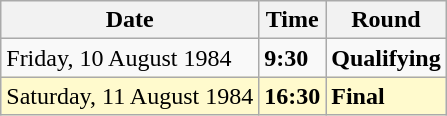<table class="wikitable">
<tr>
<th>Date</th>
<th>Time</th>
<th>Round</th>
</tr>
<tr>
<td>Friday, 10 August 1984</td>
<td><strong>9:30</strong></td>
<td><strong>Qualifying</strong></td>
</tr>
<tr style=background:lemonchiffon>
<td>Saturday, 11 August 1984</td>
<td><strong>16:30</strong></td>
<td><strong>Final</strong></td>
</tr>
</table>
